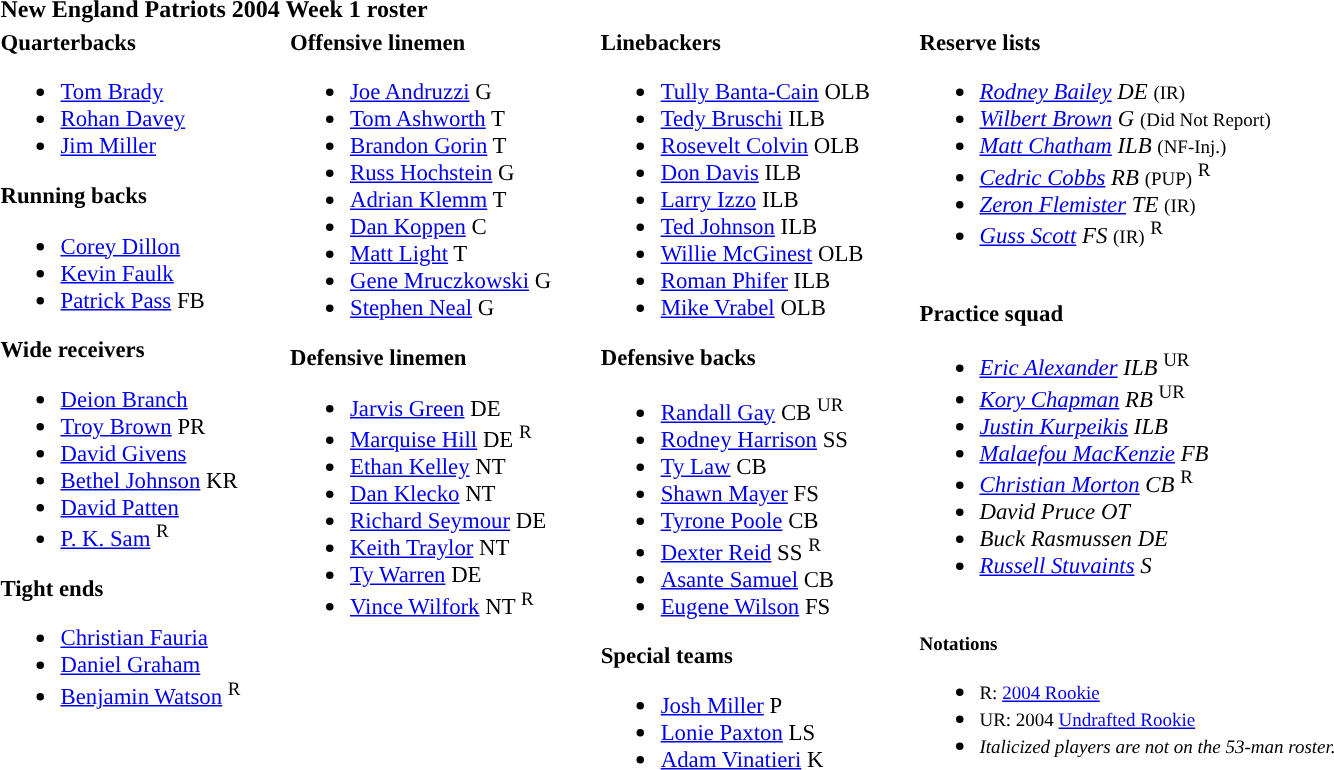<table class="toccolours" style="text-align: left;">
<tr>
<th colspan="9">New England Patriots 2004 Week 1 roster</th>
</tr>
<tr>
<td style="font-size: 95%;" valign="top"><strong>Quarterbacks</strong><br><ul><li> <a href='#'>Tom Brady</a></li><li> <a href='#'>Rohan Davey</a></li><li> <a href='#'>Jim Miller</a></li></ul><strong>Running backs</strong><ul><li> <a href='#'>Corey Dillon</a></li><li> <a href='#'>Kevin Faulk</a></li><li> <a href='#'>Patrick Pass</a> FB</li></ul><strong>Wide receivers</strong><ul><li> <a href='#'>Deion Branch</a></li><li> <a href='#'>Troy Brown</a> PR</li><li> <a href='#'>David Givens</a></li><li> <a href='#'>Bethel Johnson</a> KR</li><li> <a href='#'>David Patten</a></li><li> <a href='#'>P. K. Sam</a> <sup>R</sup></li></ul><strong>Tight ends</strong><ul><li> <a href='#'>Christian Fauria</a></li><li> <a href='#'>Daniel Graham</a></li><li> <a href='#'>Benjamin Watson</a> <sup>R</sup></li></ul></td>
<td style="width: 25px;"></td>
<td style="font-size: 95%;" valign="top"><strong>Offensive linemen</strong><br><ul><li> <a href='#'>Joe Andruzzi</a> G</li><li> <a href='#'>Tom Ashworth</a> T</li><li> <a href='#'>Brandon Gorin</a> T</li><li> <a href='#'>Russ Hochstein</a> G</li><li> <a href='#'>Adrian Klemm</a> T</li><li> <a href='#'>Dan Koppen</a> C</li><li> <a href='#'>Matt Light</a> T</li><li> <a href='#'>Gene Mruczkowski</a> G</li><li> <a href='#'>Stephen Neal</a> G</li></ul><strong>Defensive linemen</strong><ul><li> <a href='#'>Jarvis Green</a> DE</li><li> <a href='#'>Marquise Hill</a> DE <sup>R</sup></li><li> <a href='#'>Ethan Kelley</a> NT</li><li> <a href='#'>Dan Klecko</a> NT</li><li> <a href='#'>Richard Seymour</a> DE</li><li> <a href='#'>Keith Traylor</a> NT</li><li> <a href='#'>Ty Warren</a> DE</li><li> <a href='#'>Vince Wilfork</a> NT <sup>R</sup></li></ul></td>
<td style="width: 25px;"></td>
<td style="font-size: 95%;" valign="top"><strong>Linebackers</strong><br><ul><li> <a href='#'>Tully Banta-Cain</a> OLB</li><li> <a href='#'>Tedy Bruschi</a> ILB</li><li> <a href='#'>Rosevelt Colvin</a> OLB</li><li> <a href='#'>Don Davis</a> ILB</li><li> <a href='#'>Larry Izzo</a> ILB</li><li> <a href='#'>Ted Johnson</a> ILB</li><li> <a href='#'>Willie McGinest</a> OLB</li><li> <a href='#'>Roman Phifer</a> ILB</li><li> <a href='#'>Mike Vrabel</a> OLB</li></ul><strong>Defensive backs</strong><ul><li> <a href='#'>Randall Gay</a> CB <sup>UR</sup></li><li> <a href='#'>Rodney Harrison</a> SS</li><li> <a href='#'>Ty Law</a> CB</li><li> <a href='#'>Shawn Mayer</a> FS</li><li> <a href='#'>Tyrone Poole</a> CB</li><li> <a href='#'>Dexter Reid</a> SS <sup>R</sup></li><li> <a href='#'>Asante Samuel</a> CB</li><li> <a href='#'>Eugene Wilson</a> FS</li></ul><strong>Special teams</strong><ul><li> <a href='#'>Josh Miller</a> P</li><li> <a href='#'>Lonie Paxton</a> LS</li><li> <a href='#'>Adam Vinatieri</a> K</li></ul></td>
<td style="width: 25px;"></td>
<td style="font-size: 95%;" valign="top"><strong>Reserve lists</strong><br><ul><li> <em><a href='#'>Rodney Bailey</a> DE</em> <small>(IR)</small> </li><li> <em><a href='#'>Wilbert Brown</a> G</em> <small>(Did Not Report)</small></li><li> <em><a href='#'>Matt Chatham</a> ILB</em> <small>(NF-Inj.)</small> </li><li> <em><a href='#'>Cedric Cobbs</a> RB</em> <small>(PUP)</small> <sup>R</sup> </li><li> <em><a href='#'>Zeron Flemister</a> TE</em> <small>(IR)</small> </li><li> <em><a href='#'>Guss Scott</a> FS</em> <small>(IR)</small> <sup>R</sup> </li></ul><br>
<strong>Practice squad</strong><ul><li> <em><a href='#'>Eric Alexander</a> ILB</em> <sup>UR</sup></li><li> <em><a href='#'>Kory Chapman</a> RB</em> <sup>UR</sup></li><li> <em><a href='#'>Justin Kurpeikis</a> ILB</em></li><li> <em><a href='#'>Malaefou MacKenzie</a> FB</em></li><li> <em><a href='#'>Christian Morton</a> CB</em> <sup>R</sup></li><li> <em>David Pruce OT</em></li><li> <em>Buck Rasmussen DE</em></li><li> <em><a href='#'>Russell Stuvaints</a> S</em></li></ul><br>
<small><strong>Notations</strong></small><ul><li><small>R: <a href='#'>2004 Rookie</a></small></li><li><small>UR: 2004 <a href='#'>Undrafted Rookie</a></small></li><li><small><em>Italicized players are not on the 53-man roster.</em></small></li></ul></td>
</tr>
</table>
